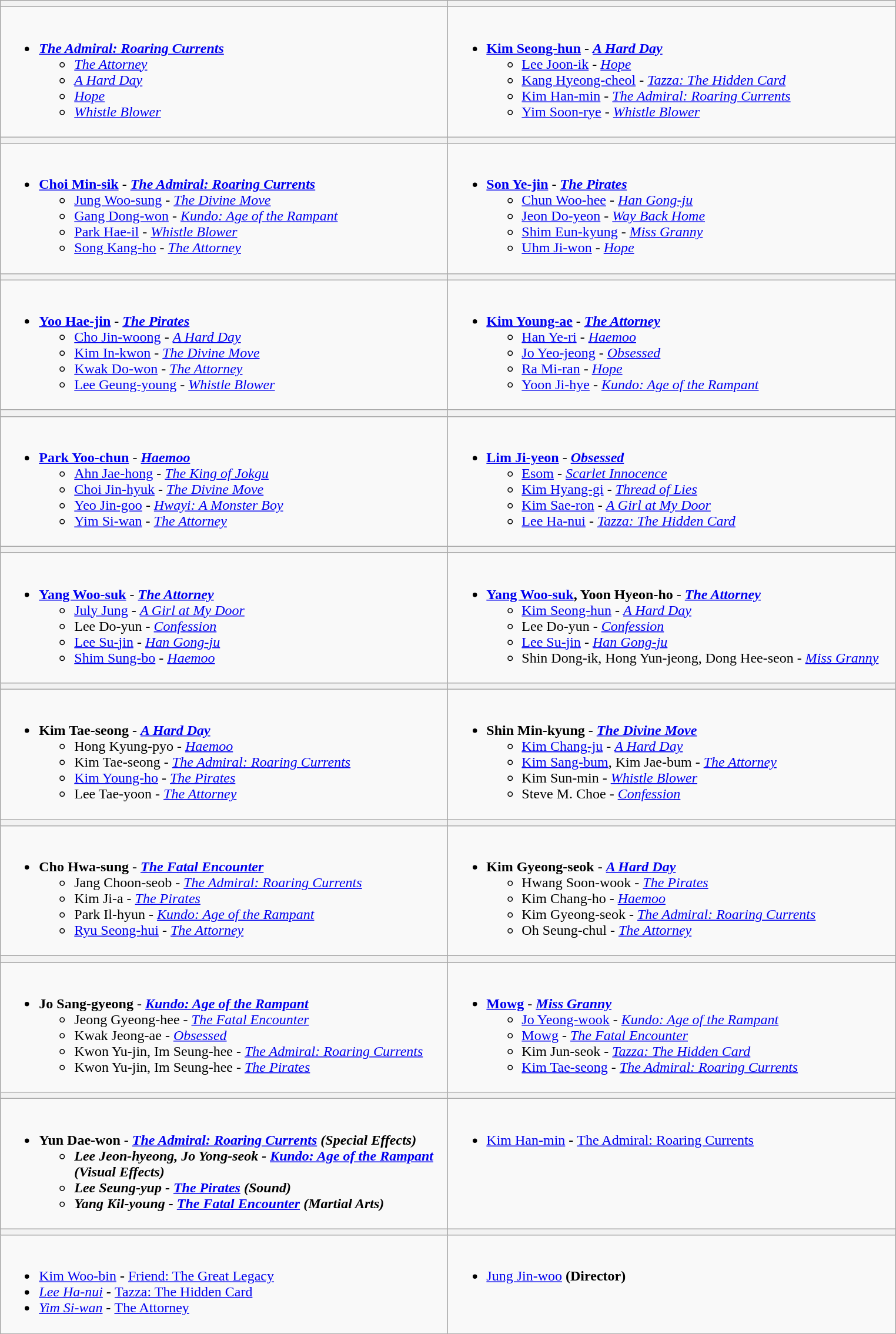<table class="wikitable">
<tr>
<th style="width:500px;"></th>
<th style="width:500px;"></th>
</tr>
<tr>
<td valign="top"><br><ul><li><strong><em><a href='#'>The Admiral: Roaring Currents</a></em></strong><ul><li><em><a href='#'>The Attorney</a></em></li><li><em><a href='#'>A Hard Day</a></em></li><li><em><a href='#'>Hope</a></em></li><li><em><a href='#'>Whistle Blower</a></em></li></ul></li></ul></td>
<td valign="top"><br><ul><li><strong><a href='#'>Kim Seong-hun</a></strong> - <strong><em><a href='#'>A Hard Day</a></em></strong><ul><li><a href='#'>Lee Joon-ik</a> - <em><a href='#'>Hope</a></em></li><li><a href='#'>Kang Hyeong-cheol</a> - <em><a href='#'>Tazza: The Hidden Card</a></em></li><li><a href='#'>Kim Han-min</a> - <em><a href='#'>The Admiral: Roaring Currents</a></em></li><li><a href='#'>Yim Soon-rye</a> - <em><a href='#'>Whistle Blower</a></em></li></ul></li></ul></td>
</tr>
<tr>
<th></th>
<th></th>
</tr>
<tr>
<td valign="top"><br><ul><li><strong><a href='#'>Choi Min-sik</a></strong> - <strong><em><a href='#'>The Admiral: Roaring Currents</a></em></strong><ul><li><a href='#'>Jung Woo-sung</a> - <em><a href='#'>The Divine Move</a></em></li><li><a href='#'>Gang Dong-won</a> - <em><a href='#'>Kundo: Age of the Rampant</a></em></li><li><a href='#'>Park Hae-il</a> - <em><a href='#'>Whistle Blower</a></em></li><li><a href='#'>Song Kang-ho</a> - <em><a href='#'>The Attorney</a></em></li></ul></li></ul></td>
<td valign="top"><br><ul><li><strong><a href='#'>Son Ye-jin</a></strong> - <strong><em><a href='#'>The Pirates</a></em></strong><ul><li><a href='#'>Chun Woo-hee</a> - <em><a href='#'>Han Gong-ju</a></em></li><li><a href='#'>Jeon Do-yeon</a> - <em><a href='#'>Way Back Home</a></em></li><li><a href='#'>Shim Eun-kyung</a> - <em><a href='#'>Miss Granny</a></em></li><li><a href='#'>Uhm Ji-won</a> - <em><a href='#'>Hope</a></em></li></ul></li></ul></td>
</tr>
<tr>
<th></th>
<th></th>
</tr>
<tr>
<td valign="top"><br><ul><li><strong><a href='#'>Yoo Hae-jin</a></strong> - <strong><em><a href='#'>The Pirates</a></em></strong><ul><li><a href='#'>Cho Jin-woong</a> - <em><a href='#'>A Hard Day</a></em></li><li><a href='#'>Kim In-kwon</a> - <em><a href='#'>The Divine Move</a></em></li><li><a href='#'>Kwak Do-won</a> - <em><a href='#'>The Attorney</a></em></li><li><a href='#'>Lee Geung-young</a> - <em><a href='#'>Whistle Blower</a></em></li></ul></li></ul></td>
<td valign="top"><br><ul><li><strong><a href='#'>Kim Young-ae</a></strong> - <strong><em><a href='#'>The Attorney</a></em></strong><ul><li><a href='#'>Han Ye-ri</a> - <em><a href='#'>Haemoo</a></em></li><li><a href='#'>Jo Yeo-jeong</a> - <em><a href='#'>Obsessed</a></em></li><li><a href='#'>Ra Mi-ran</a> - <em><a href='#'>Hope</a></em></li><li><a href='#'>Yoon Ji-hye</a> - <em><a href='#'>Kundo: Age of the Rampant</a></em></li></ul></li></ul></td>
</tr>
<tr>
<th></th>
<th></th>
</tr>
<tr>
<td valign="top"><br><ul><li><strong><a href='#'>Park Yoo-chun</a></strong> - <strong><em><a href='#'>Haemoo</a></em></strong><ul><li><a href='#'>Ahn Jae-hong</a> - <em><a href='#'>The King of Jokgu</a></em></li><li><a href='#'>Choi Jin-hyuk</a> - <em><a href='#'>The Divine Move</a></em></li><li><a href='#'>Yeo Jin-goo</a> - <em><a href='#'>Hwayi: A Monster Boy</a></em></li><li><a href='#'>Yim Si-wan</a> - <em><a href='#'>The Attorney</a></em></li></ul></li></ul></td>
<td valign="top"><br><ul><li><strong><a href='#'>Lim Ji-yeon</a></strong> - <strong><em><a href='#'>Obsessed</a></em></strong><ul><li><a href='#'>Esom</a> - <em><a href='#'>Scarlet Innocence</a></em></li><li><a href='#'>Kim Hyang-gi</a> - <em><a href='#'>Thread of Lies</a></em></li><li><a href='#'>Kim Sae-ron</a> - <em><a href='#'>A Girl at My Door</a></em></li><li><a href='#'>Lee Ha-nui</a> - <em><a href='#'>Tazza: The Hidden Card</a></em></li></ul></li></ul></td>
</tr>
<tr>
<th></th>
<th></th>
</tr>
<tr>
<td valign="top"><br><ul><li><strong><a href='#'>Yang Woo-suk</a></strong>  - <strong><em><a href='#'>The Attorney</a></em></strong><ul><li><a href='#'>July Jung</a> - <em><a href='#'>A Girl at My Door</a></em></li><li>Lee Do-yun - <em><a href='#'>Confession</a></em></li><li><a href='#'>Lee Su-jin</a> - <em><a href='#'>Han Gong-ju</a></em></li><li><a href='#'>Shim Sung-bo</a> - <em><a href='#'>Haemoo</a></em></li></ul></li></ul></td>
<td valign="top"><br><ul><li><strong><a href='#'>Yang Woo-suk</a>, Yoon Hyeon-ho</strong> - <strong><em><a href='#'>The Attorney</a></em></strong><ul><li><a href='#'>Kim Seong-hun</a> - <em><a href='#'>A Hard Day</a></em></li><li>Lee Do-yun - <em><a href='#'>Confession</a></em></li><li><a href='#'>Lee Su-jin</a> - <em><a href='#'>Han Gong-ju</a></em></li><li>Shin Dong-ik, Hong Yun-jeong, Dong Hee-seon - <em><a href='#'>Miss Granny</a></em></li></ul></li></ul></td>
</tr>
<tr>
<th></th>
<th></th>
</tr>
<tr>
<td valign="top"><br><ul><li><strong>Kim Tae-seong</strong> - <strong><em><a href='#'>A Hard Day</a></em></strong><ul><li>Hong Kyung-pyo - <em><a href='#'>Haemoo</a></em></li><li>Kim Tae-seong - <em><a href='#'>The Admiral: Roaring Currents</a></em></li><li><a href='#'>Kim Young-ho</a> - <em><a href='#'>The Pirates</a></em></li><li>Lee Tae-yoon - <em><a href='#'>The Attorney</a></em></li></ul></li></ul></td>
<td valign="top"><br><ul><li><strong>Shin Min-kyung</strong> - <strong><em><a href='#'>The Divine Move</a></em></strong><ul><li><a href='#'>Kim Chang-ju</a> - <em><a href='#'>A Hard Day</a></em></li><li><a href='#'>Kim Sang-bum</a>, Kim Jae-bum - <em><a href='#'>The Attorney</a></em></li><li>Kim Sun-min - <em><a href='#'>Whistle Blower</a></em></li><li>Steve M. Choe - <em><a href='#'>Confession</a></em></li></ul></li></ul></td>
</tr>
<tr>
<th></th>
<th></th>
</tr>
<tr>
<td valign="top"><br><ul><li><strong>Cho Hwa-sung</strong> - <strong><em><a href='#'>The Fatal Encounter</a></em></strong><ul><li>Jang Choon-seob - <em><a href='#'>The Admiral: Roaring Currents</a></em></li><li>Kim Ji-a - <em><a href='#'>The Pirates</a></em></li><li>Park Il-hyun - <em><a href='#'>Kundo: Age of the Rampant</a></em></li><li><a href='#'>Ryu Seong-hui</a> - <em><a href='#'>The Attorney</a></em></li></ul></li></ul></td>
<td valign="top"><br><ul><li><strong>Kim Gyeong-seok</strong> - <strong><em><a href='#'>A Hard Day</a></em></strong><ul><li>Hwang Soon-wook - <em><a href='#'>The Pirates</a></em></li><li>Kim Chang-ho - <em><a href='#'>Haemoo</a></em></li><li>Kim Gyeong-seok - <em><a href='#'>The Admiral: Roaring Currents</a></em></li><li>Oh Seung-chul - <em><a href='#'>The Attorney</a></em></li></ul></li></ul></td>
</tr>
<tr>
<th></th>
<th></th>
</tr>
<tr>
<td valign="top"><br><ul><li><strong>Jo Sang-gyeong</strong> - <strong><em><a href='#'>Kundo: Age of the Rampant</a></em></strong><ul><li>Jeong Gyeong-hee - <em><a href='#'>The Fatal Encounter</a></em></li><li>Kwak Jeong-ae - <em><a href='#'>Obsessed</a></em></li><li>Kwon Yu-jin, Im Seung-hee - <em><a href='#'>The Admiral: Roaring Currents</a></em></li><li>Kwon Yu-jin, Im Seung-hee - <em><a href='#'>The Pirates</a></em></li></ul></li></ul></td>
<td valign="top"><br><ul><li><strong><a href='#'>Mowg</a></strong> - <strong><em><a href='#'>Miss Granny</a></em></strong><ul><li><a href='#'>Jo Yeong-wook</a> - <em><a href='#'>Kundo: Age of the Rampant</a></em></li><li><a href='#'>Mowg</a> - <em><a href='#'>The Fatal Encounter</a></em></li><li>Kim Jun-seok - <em><a href='#'>Tazza: The Hidden Card</a></em></li><li><a href='#'>Kim Tae-seong</a> - <em><a href='#'>The Admiral: Roaring Currents</a></em></li></ul></li></ul></td>
</tr>
<tr>
<th></th>
<th></th>
</tr>
<tr>
<td valign="top"><br><ul><li><strong>Yun Dae-won</strong> - <strong><em><a href='#'>The Admiral: Roaring Currents</a><em> (Special Effects)<strong><ul><li>Lee Jeon-hyeong, Jo Yong-seok - </em><a href='#'>Kundo: Age of the Rampant</a><em> (Visual Effects)</li><li>Lee Seung-yup - </em><a href='#'>The Pirates</a><em> (Sound)</li><li>Yang Kil-young - </em><a href='#'>The Fatal Encounter</a><em> (Martial Arts)</li></ul></li></ul></td>
<td valign="top"><br><ul><li></strong><a href='#'>Kim Han-min</a><strong> - </em></strong><a href='#'>The Admiral: Roaring Currents</a><strong><em></li></ul></td>
</tr>
<tr>
<th></th>
<th></th>
</tr>
<tr>
<td valign="top"><br><ul><li></strong><a href='#'>Kim Woo-bin</a><strong> - </em></strong><a href='#'>Friend: The Great Legacy</a><strong><em></li><li></strong><a href='#'>Lee Ha-nui</a><strong> - </em></strong><a href='#'>Tazza: The Hidden Card</a><strong><em></li><li></strong><a href='#'>Yim Si-wan</a><strong> - </em></strong><a href='#'>The Attorney</a><strong><em></li></ul></td>
<td valign="top"><br><ul><li></strong><a href='#'>Jung Jin-woo</a><strong> (Director)</li></ul></td>
</tr>
</table>
